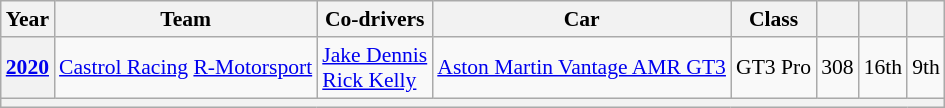<table class="wikitable" style="text-align:center; font-size:90%">
<tr>
<th scope="col">Year</th>
<th scope="col">Team</th>
<th scope="col">Co-drivers</th>
<th scope="col">Car</th>
<th scope="col">Class</th>
<th scope="col"></th>
<th scope="col"></th>
<th scope="col"></th>
</tr>
<tr>
<th scope="row"><a href='#'>2020</a></th>
<td align="left"> <a href='#'>Castrol Racing</a> <a href='#'>R-Motorsport</a></td>
<td align="left"> <a href='#'>Jake Dennis</a><br> <a href='#'>Rick Kelly</a></td>
<td align="left"><a href='#'>Aston Martin Vantage AMR GT3</a></td>
<td>GT3 Pro</td>
<td>308</td>
<td>16th</td>
<td>9th</td>
</tr>
<tr>
<th colspan="9"></th>
</tr>
</table>
